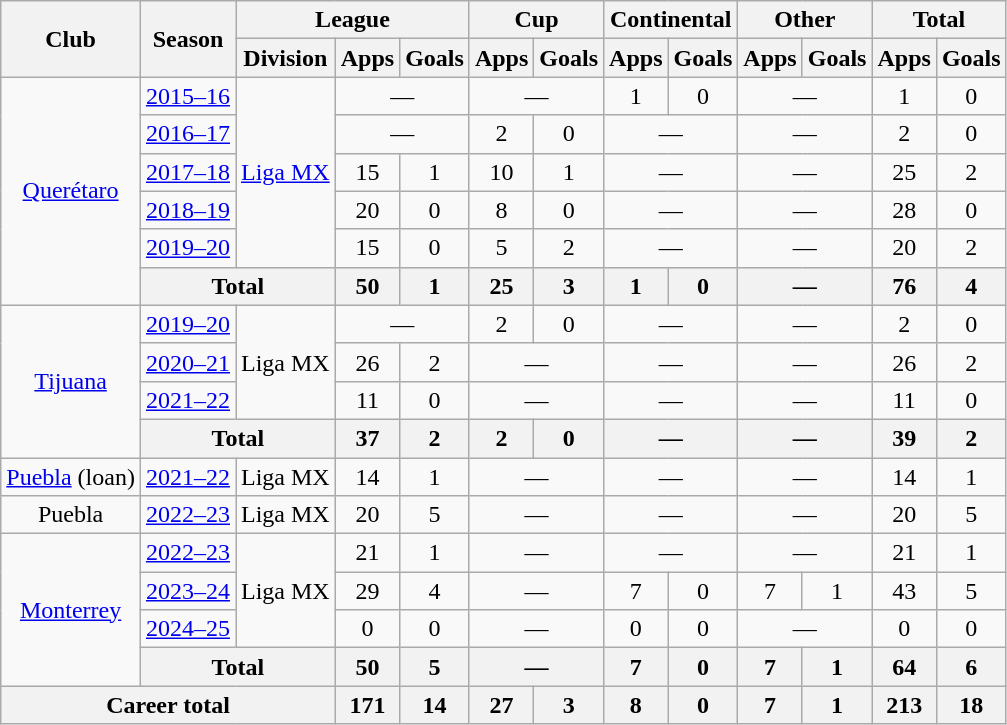<table class="wikitable" style="text-align:center">
<tr>
<th rowspan="2">Club</th>
<th rowspan="2">Season</th>
<th colspan="3">League</th>
<th colspan="2">Cup</th>
<th colspan="2">Continental</th>
<th colspan="2">Other</th>
<th colspan="2">Total</th>
</tr>
<tr>
<th>Division</th>
<th>Apps</th>
<th>Goals</th>
<th>Apps</th>
<th>Goals</th>
<th>Apps</th>
<th>Goals</th>
<th>Apps</th>
<th>Goals</th>
<th>Apps</th>
<th>Goals</th>
</tr>
<tr>
<td rowspan="6"><a href='#'>Querétaro</a></td>
<td><a href='#'>2015–16</a></td>
<td rowspan="5"><a href='#'>Liga MX</a></td>
<td colspan="2">—</td>
<td colspan="2">—</td>
<td>1</td>
<td>0</td>
<td colspan="2">—</td>
<td>1</td>
<td>0</td>
</tr>
<tr>
<td><a href='#'>2016–17</a></td>
<td colspan="2">—</td>
<td>2</td>
<td>0</td>
<td colspan="2">—</td>
<td colspan="2">—</td>
<td>2</td>
<td>0</td>
</tr>
<tr>
<td><a href='#'>2017–18</a></td>
<td>15</td>
<td>1</td>
<td>10</td>
<td>1</td>
<td colspan="2">—</td>
<td colspan="2">—</td>
<td>25</td>
<td>2</td>
</tr>
<tr>
<td><a href='#'>2018–19</a></td>
<td>20</td>
<td>0</td>
<td>8</td>
<td>0</td>
<td colspan="2">—</td>
<td colspan="2">—</td>
<td>28</td>
<td>0</td>
</tr>
<tr>
<td><a href='#'>2019–20</a></td>
<td>15</td>
<td>0</td>
<td>5</td>
<td>2</td>
<td colspan="2">—</td>
<td colspan="2">—</td>
<td>20</td>
<td>2</td>
</tr>
<tr>
<th colspan="2">Total</th>
<th>50</th>
<th>1</th>
<th>25</th>
<th>3</th>
<th>1</th>
<th>0</th>
<th colspan="2">—</th>
<th>76</th>
<th>4</th>
</tr>
<tr>
<td rowspan="4"><a href='#'>Tijuana</a></td>
<td><a href='#'>2019–20</a></td>
<td rowspan="3">Liga MX</td>
<td colspan="2">—</td>
<td>2</td>
<td>0</td>
<td colspan="2">—</td>
<td colspan="2">—</td>
<td>2</td>
<td>0</td>
</tr>
<tr>
<td><a href='#'>2020–21</a></td>
<td>26</td>
<td>2</td>
<td colspan="2">—</td>
<td colspan="2">—</td>
<td colspan="2">—</td>
<td>26</td>
<td>2</td>
</tr>
<tr>
<td><a href='#'>2021–22</a></td>
<td>11</td>
<td>0</td>
<td colspan="2">—</td>
<td colspan="2">—</td>
<td colspan="2">—</td>
<td>11</td>
<td>0</td>
</tr>
<tr>
<th colspan="2">Total</th>
<th>37</th>
<th>2</th>
<th>2</th>
<th>0</th>
<th colspan="2">—</th>
<th colspan="2">—</th>
<th>39</th>
<th>2</th>
</tr>
<tr>
<td><a href='#'>Puebla</a> (loan)</td>
<td><a href='#'>2021–22</a></td>
<td>Liga MX</td>
<td>14</td>
<td>1</td>
<td colspan="2">—</td>
<td colspan="2">—</td>
<td colspan="2">—</td>
<td>14</td>
<td>1</td>
</tr>
<tr>
<td>Puebla</td>
<td><a href='#'>2022–23</a></td>
<td>Liga MX</td>
<td>20</td>
<td>5</td>
<td colspan="2">—</td>
<td colspan="2">—</td>
<td colspan="2">—</td>
<td>20</td>
<td>5</td>
</tr>
<tr>
<td rowspan="4"><a href='#'>Monterrey</a></td>
<td><a href='#'>2022–23</a></td>
<td rowspan="3">Liga MX</td>
<td>21</td>
<td>1</td>
<td colspan="2">—</td>
<td colspan="2">—</td>
<td colspan="2">—</td>
<td>21</td>
<td>1</td>
</tr>
<tr>
<td><a href='#'>2023–24</a></td>
<td>29</td>
<td>4</td>
<td colspan="2">—</td>
<td>7</td>
<td>0</td>
<td>7</td>
<td>1</td>
<td>43</td>
<td>5</td>
</tr>
<tr>
<td><a href='#'>2024–25</a></td>
<td>0</td>
<td>0</td>
<td colspan="2">—</td>
<td>0</td>
<td>0</td>
<td colspan="2">—</td>
<td>0</td>
<td>0</td>
</tr>
<tr>
<th colspan="2">Total</th>
<th>50</th>
<th>5</th>
<th colspan="2">—</th>
<th>7</th>
<th>0</th>
<th>7</th>
<th>1</th>
<th>64</th>
<th>6</th>
</tr>
<tr>
<th colspan="3">Career total</th>
<th>171</th>
<th>14</th>
<th>27</th>
<th>3</th>
<th>8</th>
<th>0</th>
<th>7</th>
<th>1</th>
<th>213</th>
<th>18</th>
</tr>
</table>
